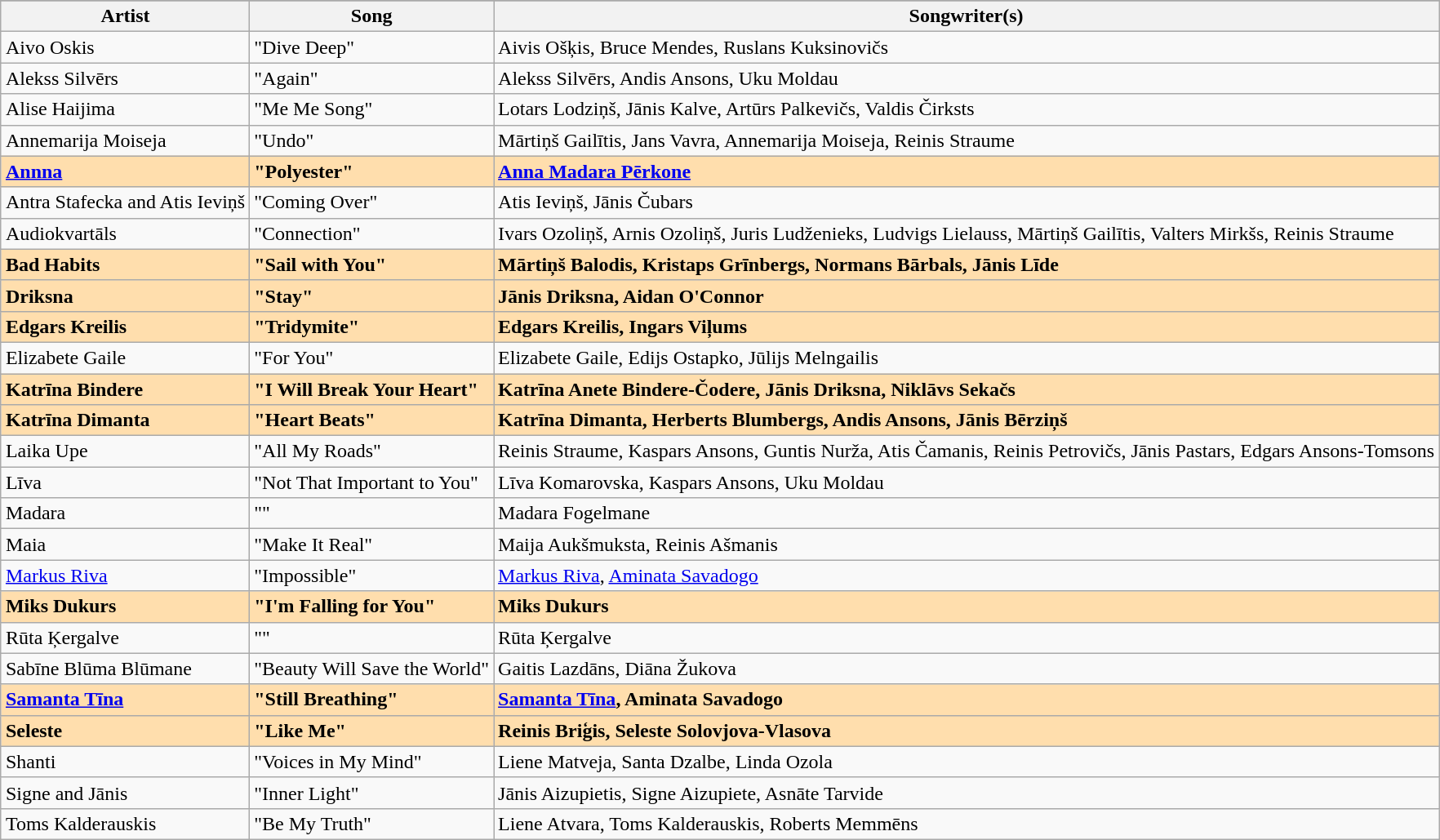<table class="sortable wikitable collapsible" style="margin: 1em auto 1em auto">
<tr>
</tr>
<tr>
<th>Artist</th>
<th>Song</th>
<th>Songwriter(s)</th>
</tr>
<tr>
<td>Aivo Oskis</td>
<td>"Dive Deep"</td>
<td>Aivis Ošķis, Bruce Mendes, Ruslans Kuksinovičs</td>
</tr>
<tr>
<td>Alekss Silvērs</td>
<td>"Again"</td>
<td>Alekss Silvērs, Andis Ansons, Uku Moldau</td>
</tr>
<tr>
<td>Alise Haijima</td>
<td>"Me Me Song"</td>
<td>Lotars Lodziņš, Jānis Kalve, Artūrs Palkevičs, Valdis Čirksts</td>
</tr>
<tr>
<td>Annemarija Moiseja</td>
<td>"Undo"</td>
<td>Mārtiņš Gailītis, Jans Vavra, Annemarija Moiseja, Reinis Straume</td>
</tr>
<tr style="font-weight:bold; background:navajowhite;">
<td><a href='#'>Annna</a></td>
<td>"Polyester"</td>
<td><a href='#'>Anna Madara Pērkone</a></td>
</tr>
<tr>
<td>Antra Stafecka and Atis Ieviņš</td>
<td>"Coming Over"</td>
<td>Atis Ieviņš, Jānis Čubars</td>
</tr>
<tr>
<td>Audiokvartāls</td>
<td>"Connection"</td>
<td>Ivars Ozoliņš, Arnis Ozoliņš, Juris Ludženieks, Ludvigs Lielauss, Mārtiņš Gailītis, Valters Mirkšs, Reinis Straume</td>
</tr>
<tr style="font-weight:bold; background:navajowhite;">
<td>Bad Habits</td>
<td>"Sail with You"</td>
<td>Mārtiņš Balodis, Kristaps Grīnbergs, Normans Bārbals, Jānis Līde</td>
</tr>
<tr style="font-weight:bold; background:navajowhite;">
<td>Driksna</td>
<td>"Stay"</td>
<td>Jānis Driksna, Aidan O'Connor</td>
</tr>
<tr style="font-weight:bold; background:navajowhite;">
<td>Edgars Kreilis</td>
<td>"Tridymite"</td>
<td>Edgars Kreilis, Ingars Viļums</td>
</tr>
<tr>
<td>Elizabete Gaile</td>
<td>"For You"</td>
<td>Elizabete Gaile, Edijs Ostapko, Jūlijs Melngailis</td>
</tr>
<tr style="font-weight:bold; background:navajowhite;">
<td>Katrīna Bindere</td>
<td>"I Will Break Your Heart"</td>
<td>Katrīna Anete Bindere-Čodere, Jānis Driksna, Niklāvs Sekačs</td>
</tr>
<tr style="font-weight:bold; background:navajowhite;">
<td>Katrīna Dimanta</td>
<td>"Heart Beats"</td>
<td>Katrīna Dimanta, Herberts Blumbergs, Andis Ansons, Jānis Bērziņš</td>
</tr>
<tr>
<td>Laika Upe</td>
<td>"All My Roads"</td>
<td>Reinis Straume, Kaspars Ansons, Guntis Nurža, Atis Čamanis, Reinis Petrovičs, Jānis Pastars, Edgars Ansons-Tomsons</td>
</tr>
<tr>
<td>Līva</td>
<td>"Not That Important to You"</td>
<td>Līva Komarovska, Kaspars Ansons, Uku Moldau</td>
</tr>
<tr>
<td>Madara</td>
<td>""</td>
<td>Madara Fogelmane</td>
</tr>
<tr>
<td>Maia</td>
<td>"Make It Real"</td>
<td>Maija Aukšmuksta, Reinis Ašmanis</td>
</tr>
<tr>
<td><a href='#'>Markus Riva</a></td>
<td>"Impossible"</td>
<td><a href='#'>Markus Riva</a>, <a href='#'>Aminata Savadogo</a></td>
</tr>
<tr style="font-weight:bold; background:navajowhite;">
<td>Miks Dukurs</td>
<td>"I'm Falling for You"</td>
<td>Miks Dukurs</td>
</tr>
<tr>
<td>Rūta Ķergalve</td>
<td>""</td>
<td>Rūta Ķergalve</td>
</tr>
<tr>
<td>Sabīne Blūma Blūmane</td>
<td>"Beauty Will Save the World"</td>
<td>Gaitis Lazdāns, Diāna Žukova</td>
</tr>
<tr style="font-weight:bold; background:navajowhite;">
<td><a href='#'>Samanta Tīna</a></td>
<td>"Still Breathing"</td>
<td><a href='#'>Samanta Tīna</a>, Aminata Savadogo</td>
</tr>
<tr style="font-weight:bold; background:navajowhite;">
<td>Seleste</td>
<td>"Like Me"</td>
<td>Reinis Briģis, Seleste Solovjova-Vlasova</td>
</tr>
<tr>
<td>Shanti</td>
<td>"Voices in My Mind"</td>
<td>Liene Matveja, Santa Dzalbe, Linda Ozola</td>
</tr>
<tr>
<td>Signe and Jānis</td>
<td>"Inner Light"</td>
<td>Jānis Aizupietis, Signe Aizupiete, Asnāte Tarvide</td>
</tr>
<tr>
<td>Toms Kalderauskis</td>
<td>"Be My Truth"</td>
<td>Liene Atvara, Toms Kalderauskis, Roberts Memmēns</td>
</tr>
</table>
